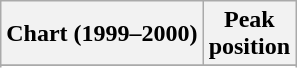<table class="wikitable sortable plainrowheaders" style="text-align:center">
<tr>
<th>Chart (1999–2000)</th>
<th>Peak<br>position</th>
</tr>
<tr>
</tr>
<tr>
</tr>
<tr>
</tr>
</table>
